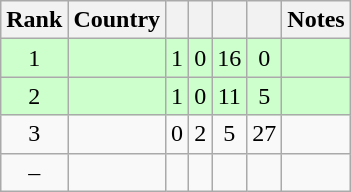<table class="wikitable sortable" style="text-align: center;">
<tr>
<th>Rank</th>
<th>Country</th>
<th></th>
<th></th>
<th></th>
<th></th>
<th>Notes</th>
</tr>
<tr style="background:#cfc;">
<td>1</td>
<td align=left></td>
<td>1</td>
<td>0</td>
<td>16</td>
<td>0</td>
<td></td>
</tr>
<tr style="background:#cfc;">
<td>2</td>
<td align=left></td>
<td>1</td>
<td>0</td>
<td>11</td>
<td>5</td>
<td></td>
</tr>
<tr>
<td>3</td>
<td align=left></td>
<td>0</td>
<td>2</td>
<td>5</td>
<td>27</td>
<td></td>
</tr>
<tr>
<td>–</td>
<td align=left></td>
<td></td>
<td></td>
<td></td>
<td></td>
<td></td>
</tr>
</table>
